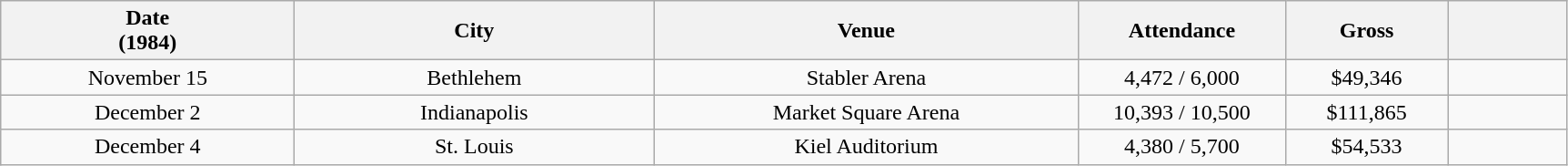<table class="wikitable plainrowheaders" style="text-align:center;">
<tr>
<th scope="col" style="width:13em;">Date<br>(1984)</th>
<th scope="col" style="width:16em;">City</th>
<th scope="col" style="width:19em;">Venue</th>
<th scope="col" style="width:9em;">Attendance</th>
<th scope="col" style="width:7em;">Gross</th>
<th scope="col" style="width:5em;" class="unsortable"></th>
</tr>
<tr>
<td>November 15</td>
<td>Bethlehem</td>
<td>Stabler Arena</td>
<td>4,472 / 6,000</td>
<td>$49,346</td>
<td></td>
</tr>
<tr>
<td>December 2</td>
<td>Indianapolis</td>
<td>Market Square Arena</td>
<td>10,393 / 10,500</td>
<td>$111,865</td>
<td></td>
</tr>
<tr>
<td>December 4</td>
<td>St. Louis</td>
<td>Kiel Auditorium</td>
<td>4,380 / 5,700</td>
<td>$54,533</td>
<td></td>
</tr>
</table>
